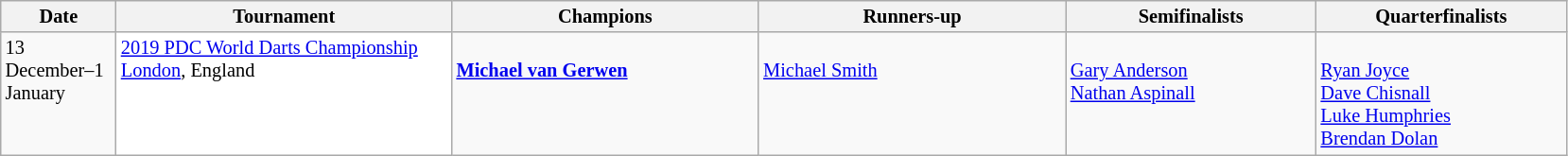<table class=wikitable style=font-size:85%>
<tr>
<th width=75>Date</th>
<th width=230>Tournament</th>
<th width=210>Champions</th>
<th width=210>Runners-up</th>
<th width=170>Semifinalists</th>
<th width=170>Quarterfinalists</th>
</tr>
<tr valign="top">
<td>13 December–1 January</td>
<td bgcolor="#ffffff"><a href='#'>2019 PDC World Darts Championship</a><br><a href='#'>London</a>, England</td>
<td><br> <strong><a href='#'>Michael van Gerwen</a></strong></td>
<td><br> <a href='#'>Michael Smith</a></td>
<td><br> <a href='#'>Gary Anderson</a> <br>
 <a href='#'>Nathan Aspinall</a></td>
<td><br> <a href='#'>Ryan Joyce</a> <br>
 <a href='#'>Dave Chisnall</a> <br>
 <a href='#'>Luke Humphries</a> <br>
 <a href='#'>Brendan Dolan</a></td>
</tr>
</table>
